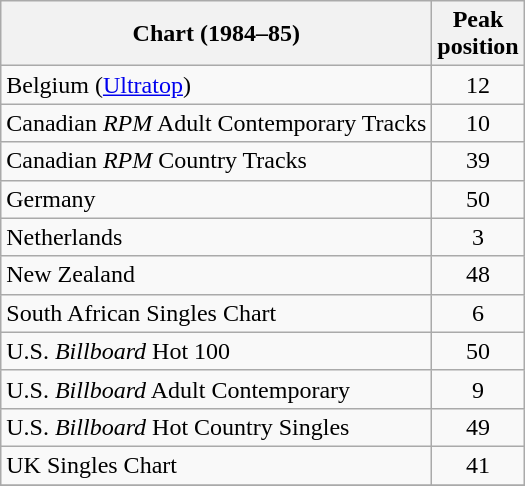<table class="wikitable sortable">
<tr>
<th>Chart (1984–85)</th>
<th>Peak<br>position</th>
</tr>
<tr>
<td>Belgium (<a href='#'>Ultratop</a>)</td>
<td align="center">12</td>
</tr>
<tr>
<td>Canadian <em>RPM</em> Adult Contemporary Tracks</td>
<td align="center">10</td>
</tr>
<tr>
<td>Canadian <em>RPM</em> Country Tracks</td>
<td align="center">39</td>
</tr>
<tr>
<td>Germany</td>
<td align="center">50</td>
</tr>
<tr>
<td>Netherlands</td>
<td align="center">3</td>
</tr>
<tr>
<td>New Zealand</td>
<td align="center">48</td>
</tr>
<tr>
<td>South African Singles Chart</td>
<td align="center">6</td>
</tr>
<tr>
<td>U.S. <em>Billboard</em> Hot 100</td>
<td align="center">50</td>
</tr>
<tr>
<td>U.S. <em>Billboard</em> Adult Contemporary</td>
<td align="center">9</td>
</tr>
<tr>
<td>U.S. <em>Billboard</em> Hot Country Singles</td>
<td align="center">49</td>
</tr>
<tr>
<td>UK Singles Chart</td>
<td align="center">41</td>
</tr>
<tr>
</tr>
</table>
